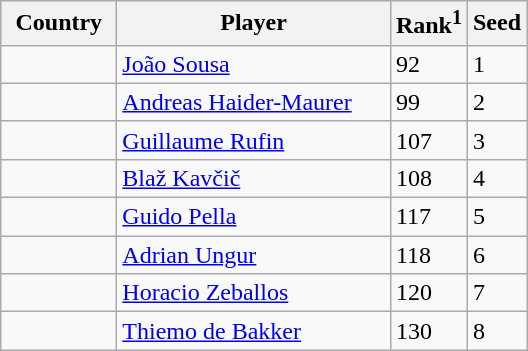<table class="sortable wikitable">
<tr>
<th width="70">Country</th>
<th width="175">Player</th>
<th>Rank<sup>1</sup></th>
<th>Seed</th>
</tr>
<tr>
<td></td>
<td><a href='#'>João Sousa</a></td>
<td>92</td>
<td>1</td>
</tr>
<tr>
<td></td>
<td><a href='#'>Andreas Haider-Maurer</a></td>
<td>99</td>
<td>2</td>
</tr>
<tr>
<td></td>
<td><a href='#'>Guillaume Rufin</a></td>
<td>107</td>
<td>3</td>
</tr>
<tr>
<td></td>
<td><a href='#'>Blaž Kavčič</a></td>
<td>108</td>
<td>4</td>
</tr>
<tr>
<td></td>
<td><a href='#'>Guido Pella</a></td>
<td>117</td>
<td>5</td>
</tr>
<tr>
<td></td>
<td><a href='#'>Adrian Ungur</a></td>
<td>118</td>
<td>6</td>
</tr>
<tr>
<td></td>
<td><a href='#'>Horacio Zeballos</a></td>
<td>120</td>
<td>7</td>
</tr>
<tr>
<td></td>
<td><a href='#'>Thiemo de Bakker</a></td>
<td>130</td>
<td>8</td>
</tr>
</table>
